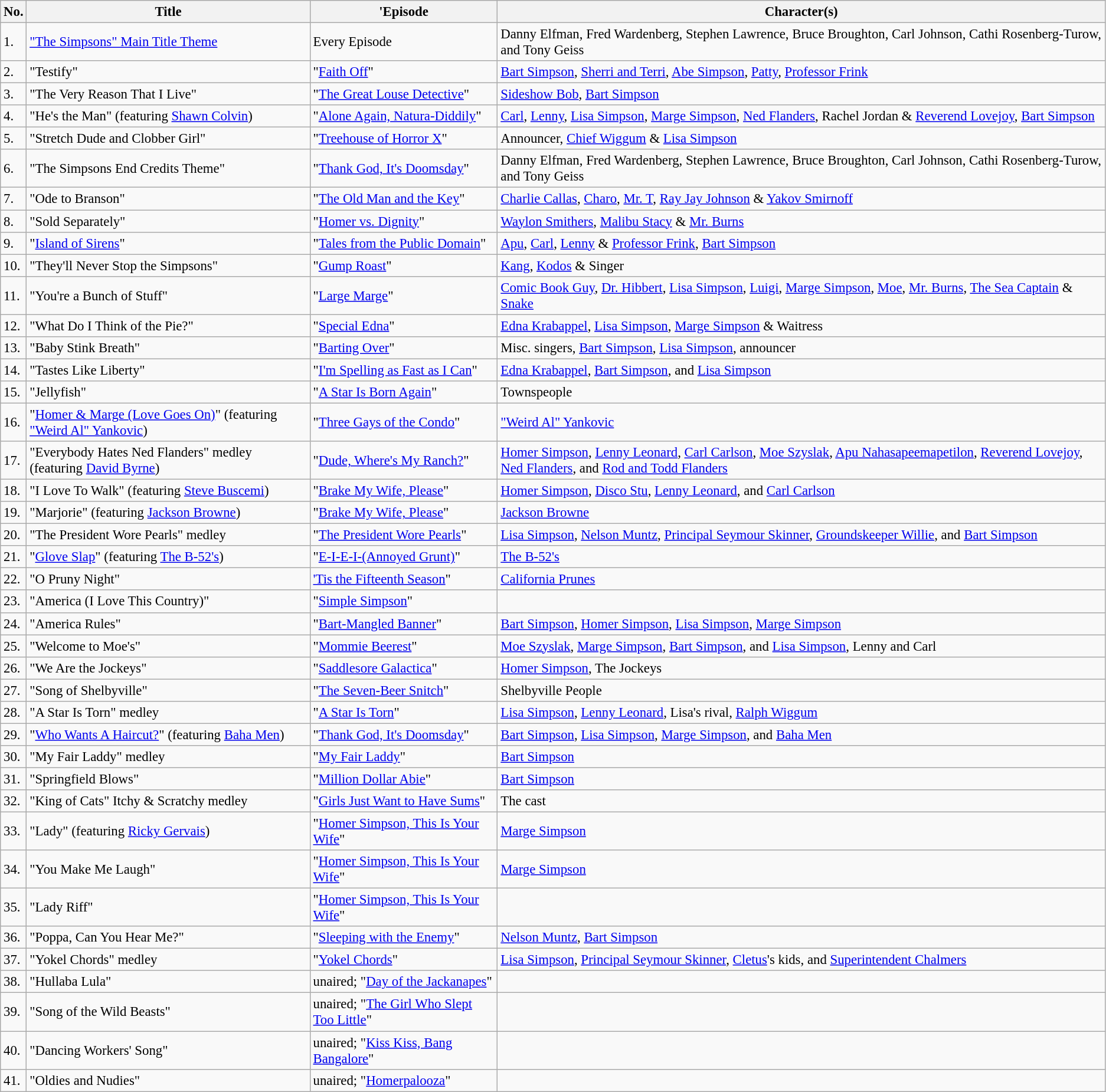<table class="wikitable" style="font-size: 95%;">
<tr>
<th>No.</th>
<th>Title</th>
<th>'Episode</th>
<th>Character(s)</th>
</tr>
<tr>
<td>1.</td>
<td><a href='#'>"The Simpsons" Main Title Theme</a></td>
<td>Every Episode</td>
<td>Danny Elfman, Fred Wardenberg, Stephen Lawrence, Bruce Broughton, Carl Johnson, Cathi Rosenberg-Turow, and Tony Geiss</td>
</tr>
<tr>
<td>2.</td>
<td>"Testify"</td>
<td>"<a href='#'>Faith Off</a>"</td>
<td><a href='#'>Bart Simpson</a>, <a href='#'>Sherri and Terri</a>, <a href='#'>Abe Simpson</a>, <a href='#'>Patty</a>, <a href='#'>Professor Frink</a></td>
</tr>
<tr>
<td>3.</td>
<td>"The Very Reason That I Live"</td>
<td>"<a href='#'>The Great Louse Detective</a>"</td>
<td><a href='#'>Sideshow Bob</a>, <a href='#'>Bart Simpson</a></td>
</tr>
<tr>
<td>4.</td>
<td>"He's the Man" (featuring <a href='#'>Shawn Colvin</a>)</td>
<td>"<a href='#'>Alone Again, Natura-Diddily</a>"</td>
<td><a href='#'>Carl</a>, <a href='#'>Lenny</a>, <a href='#'>Lisa Simpson</a>, <a href='#'>Marge Simpson</a>, <a href='#'>Ned Flanders</a>, Rachel Jordan & <a href='#'>Reverend Lovejoy</a>, <a href='#'>Bart Simpson</a></td>
</tr>
<tr>
<td>5.</td>
<td>"Stretch Dude and Clobber Girl"</td>
<td>"<a href='#'>Treehouse of Horror X</a>"</td>
<td>Announcer, <a href='#'>Chief Wiggum</a> & <a href='#'>Lisa Simpson</a></td>
</tr>
<tr>
<td>6.</td>
<td>"The Simpsons End Credits Theme"</td>
<td>"<a href='#'>Thank God, It's Doomsday</a>"</td>
<td>Danny Elfman, Fred Wardenberg, Stephen Lawrence, Bruce Broughton, Carl Johnson, Cathi Rosenberg-Turow, and Tony Geiss</td>
</tr>
<tr>
<td>7.</td>
<td>"Ode to Branson"</td>
<td>"<a href='#'>The Old Man and the Key</a>"</td>
<td><a href='#'>Charlie Callas</a>, <a href='#'>Charo</a>, <a href='#'>Mr. T</a>, <a href='#'>Ray Jay Johnson</a> & <a href='#'>Yakov Smirnoff</a></td>
</tr>
<tr>
<td>8.</td>
<td>"Sold Separately"</td>
<td>"<a href='#'>Homer vs. Dignity</a>"</td>
<td><a href='#'>Waylon Smithers</a>, <a href='#'>Malibu Stacy</a> & <a href='#'>Mr. Burns</a></td>
</tr>
<tr>
<td>9.</td>
<td>"<a href='#'>Island of Sirens</a>"</td>
<td>"<a href='#'>Tales from the Public Domain</a>"</td>
<td><a href='#'>Apu</a>, <a href='#'>Carl</a>, <a href='#'>Lenny</a> & <a href='#'>Professor Frink</a>, <a href='#'>Bart Simpson</a></td>
</tr>
<tr>
<td>10.</td>
<td>"They'll Never Stop the Simpsons"</td>
<td>"<a href='#'>Gump Roast</a>"</td>
<td><a href='#'>Kang</a>, <a href='#'>Kodos</a> & Singer</td>
</tr>
<tr>
<td>11.</td>
<td>"You're a Bunch of Stuff"</td>
<td>"<a href='#'>Large Marge</a>"</td>
<td><a href='#'>Comic Book Guy</a>, <a href='#'>Dr. Hibbert</a>, <a href='#'>Lisa Simpson</a>, <a href='#'>Luigi</a>, <a href='#'>Marge Simpson</a>, <a href='#'>Moe</a>, <a href='#'>Mr. Burns</a>, <a href='#'>The Sea Captain</a> & <a href='#'>Snake</a></td>
</tr>
<tr>
<td>12.</td>
<td>"What Do I Think of the Pie?"</td>
<td>"<a href='#'>Special Edna</a>"</td>
<td><a href='#'>Edna Krabappel</a>, <a href='#'>Lisa Simpson</a>, <a href='#'>Marge Simpson</a> & Waitress</td>
</tr>
<tr>
<td>13.</td>
<td>"Baby Stink Breath"</td>
<td>"<a href='#'>Barting Over</a>"</td>
<td>Misc. singers, <a href='#'>Bart Simpson</a>, <a href='#'>Lisa Simpson</a>, announcer</td>
</tr>
<tr>
<td>14.</td>
<td>"Tastes Like Liberty"</td>
<td>"<a href='#'>I'm Spelling as Fast as I Can</a>"</td>
<td><a href='#'>Edna Krabappel</a>, <a href='#'>Bart Simpson</a>, and <a href='#'>Lisa Simpson</a></td>
</tr>
<tr>
<td>15.</td>
<td>"Jellyfish"</td>
<td>"<a href='#'>A Star Is Born Again</a>"</td>
<td>Townspeople</td>
</tr>
<tr>
<td>16.</td>
<td>"<a href='#'>Homer & Marge (Love Goes On)</a>" (featuring <a href='#'>"Weird Al" Yankovic</a>)</td>
<td>"<a href='#'>Three Gays of the Condo</a>"</td>
<td><a href='#'>"Weird Al" Yankovic</a></td>
</tr>
<tr>
<td>17.</td>
<td>"Everybody Hates Ned Flanders" medley (featuring <a href='#'>David Byrne</a>)</td>
<td>"<a href='#'>Dude, Where's My Ranch?</a>"</td>
<td><a href='#'>Homer Simpson</a>, <a href='#'>Lenny Leonard</a>, <a href='#'>Carl Carlson</a>, <a href='#'>Moe Szyslak</a>, <a href='#'>Apu Nahasapeemapetilon</a>, <a href='#'>Reverend Lovejoy</a>, <a href='#'>Ned Flanders</a>, and <a href='#'>Rod and Todd Flanders</a></td>
</tr>
<tr>
<td>18.</td>
<td>"I Love To Walk" (featuring <a href='#'>Steve Buscemi</a>)</td>
<td>"<a href='#'>Brake My Wife, Please</a>"</td>
<td><a href='#'>Homer Simpson</a>, <a href='#'>Disco Stu</a>, <a href='#'>Lenny Leonard</a>, and <a href='#'>Carl Carlson</a></td>
</tr>
<tr>
<td>19.</td>
<td>"Marjorie" (featuring <a href='#'>Jackson Browne</a>)</td>
<td>"<a href='#'>Brake My Wife, Please</a>"</td>
<td><a href='#'>Jackson Browne</a></td>
</tr>
<tr>
<td>20.</td>
<td>"The President Wore Pearls" medley</td>
<td>"<a href='#'>The President Wore Pearls</a>"</td>
<td><a href='#'>Lisa Simpson</a>, <a href='#'>Nelson Muntz</a>, <a href='#'>Principal Seymour Skinner</a>, <a href='#'>Groundskeeper Willie</a>, and <a href='#'>Bart Simpson</a></td>
</tr>
<tr>
<td>21.</td>
<td>"<a href='#'>Glove Slap</a>" (featuring <a href='#'>The B-52's</a>)</td>
<td>"<a href='#'>E-I-E-I-(Annoyed Grunt)</a>"</td>
<td><a href='#'>The B-52's</a></td>
</tr>
<tr>
<td>22.</td>
<td>"O Pruny Night"</td>
<td><a href='#'>'Tis the Fifteenth Season</a>"</td>
<td><a href='#'>California Prunes</a></td>
</tr>
<tr>
<td>23.</td>
<td>"America (I Love This Country)"</td>
<td>"<a href='#'>Simple Simpson</a>"</td>
<td></td>
</tr>
<tr>
<td>24.</td>
<td>"America Rules"</td>
<td>"<a href='#'>Bart-Mangled Banner</a>"</td>
<td><a href='#'>Bart Simpson</a>, <a href='#'>Homer Simpson</a>, <a href='#'>Lisa Simpson</a>, <a href='#'>Marge Simpson</a></td>
</tr>
<tr>
<td>25.</td>
<td>"Welcome to Moe's"</td>
<td>"<a href='#'>Mommie Beerest</a>"</td>
<td><a href='#'>Moe Szyslak</a>, <a href='#'>Marge Simpson</a>, <a href='#'>Bart Simpson</a>, and <a href='#'>Lisa Simpson</a>, Lenny and Carl</td>
</tr>
<tr>
<td>26.</td>
<td>"We Are the Jockeys"</td>
<td>"<a href='#'>Saddlesore Galactica</a>"</td>
<td><a href='#'>Homer Simpson</a>, The Jockeys</td>
</tr>
<tr>
<td>27.</td>
<td>"Song of Shelbyville"</td>
<td>"<a href='#'>The Seven-Beer Snitch</a>"</td>
<td>Shelbyville People</td>
</tr>
<tr>
<td>28.</td>
<td>"A Star Is Torn" medley</td>
<td>"<a href='#'>A Star Is Torn</a>"</td>
<td><a href='#'>Lisa Simpson</a>, <a href='#'>Lenny Leonard</a>, Lisa's rival, <a href='#'>Ralph Wiggum</a></td>
</tr>
<tr>
<td>29.</td>
<td>"<a href='#'>Who Wants A Haircut?</a>" (featuring <a href='#'>Baha Men</a>)</td>
<td>"<a href='#'>Thank God, It's Doomsday</a>"</td>
<td><a href='#'>Bart Simpson</a>, <a href='#'>Lisa Simpson</a>, <a href='#'>Marge Simpson</a>, and <a href='#'>Baha Men</a></td>
</tr>
<tr>
<td>30.</td>
<td>"My Fair Laddy" medley</td>
<td>"<a href='#'>My Fair Laddy</a>"</td>
<td><a href='#'>Bart Simpson</a></td>
</tr>
<tr>
<td>31.</td>
<td>"Springfield Blows"</td>
<td>"<a href='#'>Million Dollar Abie</a>"</td>
<td><a href='#'>Bart Simpson</a></td>
</tr>
<tr>
<td>32.</td>
<td>"King of Cats" Itchy & Scratchy medley</td>
<td>"<a href='#'>Girls Just Want to Have Sums</a>"</td>
<td>The cast</td>
</tr>
<tr>
<td>33.</td>
<td>"Lady" (featuring <a href='#'>Ricky Gervais</a>)</td>
<td>"<a href='#'>Homer Simpson, This Is Your Wife</a>"</td>
<td><a href='#'>Marge Simpson</a></td>
</tr>
<tr>
<td>34.</td>
<td>"You Make Me Laugh"</td>
<td>"<a href='#'>Homer Simpson, This Is Your Wife</a>"</td>
<td><a href='#'>Marge Simpson</a></td>
</tr>
<tr>
<td>35.</td>
<td>"Lady Riff"</td>
<td>"<a href='#'>Homer Simpson, This Is Your Wife</a>"</td>
<td></td>
</tr>
<tr>
<td>36.</td>
<td>"Poppa, Can You Hear Me?"</td>
<td>"<a href='#'>Sleeping with the Enemy</a>"</td>
<td><a href='#'>Nelson Muntz</a>, <a href='#'>Bart Simpson</a></td>
</tr>
<tr>
<td>37.</td>
<td>"Yokel Chords" medley</td>
<td>"<a href='#'>Yokel Chords</a>"</td>
<td><a href='#'>Lisa Simpson</a>, <a href='#'>Principal Seymour Skinner</a>, <a href='#'>Cletus</a>'s kids, and <a href='#'>Superintendent Chalmers</a></td>
</tr>
<tr>
<td>38.</td>
<td>"Hullaba Lula"</td>
<td>unaired; "<a href='#'>Day of the Jackanapes</a>"</td>
<td></td>
</tr>
<tr>
<td>39.</td>
<td>"Song of the Wild Beasts"</td>
<td>unaired; "<a href='#'>The Girl Who Slept Too Little</a>"</td>
<td></td>
</tr>
<tr>
<td>40.</td>
<td>"Dancing Workers' Song"</td>
<td>unaired; "<a href='#'>Kiss Kiss, Bang Bangalore</a>"</td>
<td></td>
</tr>
<tr>
<td>41.</td>
<td>"Oldies and Nudies"</td>
<td>unaired; "<a href='#'>Homerpalooza</a>"</td>
<td></td>
</tr>
</table>
